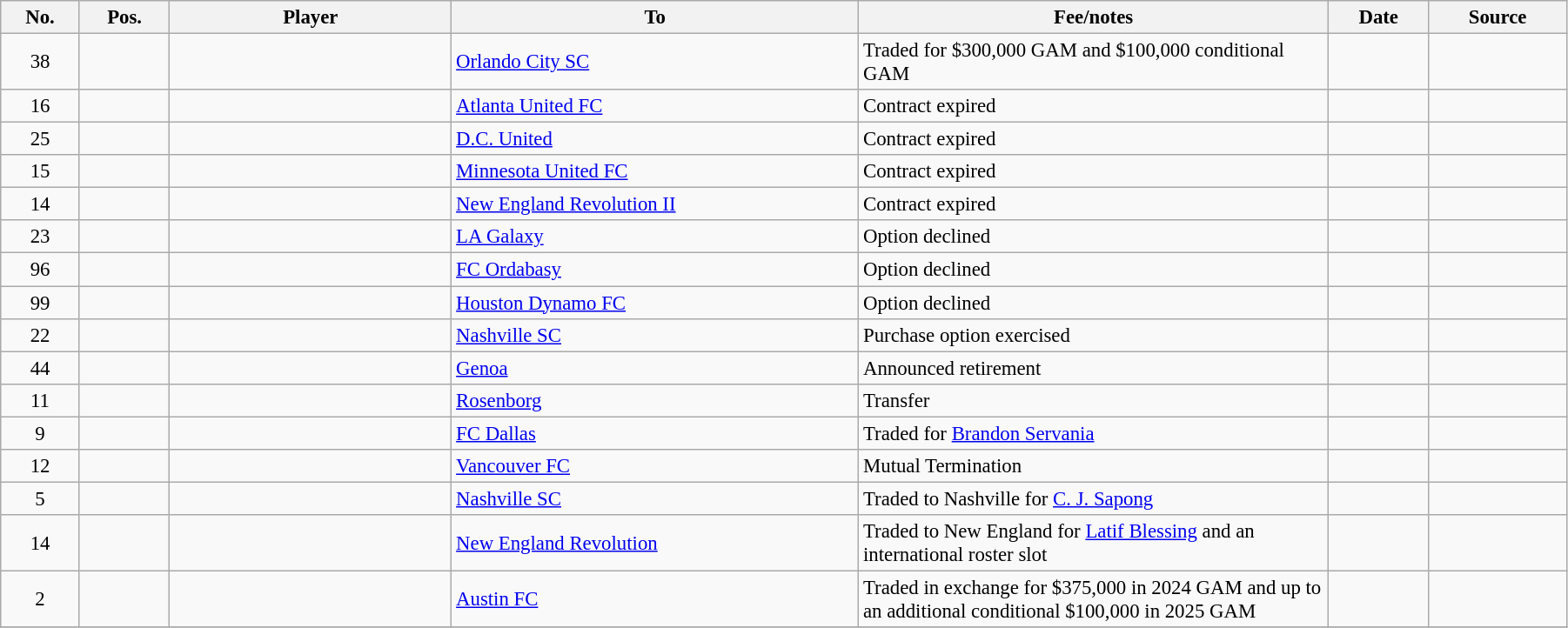<table class="wikitable sortable" style=" font-size:95%; width:95%; text-align:left;">
<tr>
<th>No.</th>
<th>Pos.</th>
<th scope="col" style="width: 18%;">Player</th>
<th scope="col" style="width: 26%;">To</th>
<th scope="col" style="width: 30%;">Fee/notes</th>
<th>Date</th>
<th>Source</th>
</tr>
<tr>
<td align=center>38</td>
<td align=center></td>
<td></td>
<td> <a href='#'>Orlando City SC</a></td>
<td>Traded for $300,000 GAM and $100,000 conditional GAM</td>
<td></td>
<td></td>
</tr>
<tr>
<td align=center>16</td>
<td align=center></td>
<td></td>
<td> <a href='#'>Atlanta United FC</a></td>
<td>Contract expired</td>
<td></td>
<td></td>
</tr>
<tr>
<td align=center>25</td>
<td align=center></td>
<td></td>
<td> <a href='#'>D.C. United</a></td>
<td>Contract expired</td>
<td></td>
<td></td>
</tr>
<tr>
<td align=center>15</td>
<td align=center></td>
<td></td>
<td> <a href='#'>Minnesota United FC</a></td>
<td>Contract expired</td>
<td></td>
<td></td>
</tr>
<tr>
<td align=center>14</td>
<td align=center></td>
<td></td>
<td> <a href='#'>New England Revolution II</a></td>
<td>Contract expired</td>
<td></td>
<td></td>
</tr>
<tr>
<td align=center>23</td>
<td align=center></td>
<td></td>
<td> <a href='#'>LA Galaxy</a></td>
<td>Option declined</td>
<td></td>
<td></td>
</tr>
<tr>
<td align=center>96</td>
<td align=center></td>
<td></td>
<td> <a href='#'>FC Ordabasy</a></td>
<td>Option declined</td>
<td></td>
<td></td>
</tr>
<tr>
<td align=center>99</td>
<td align=center></td>
<td></td>
<td> <a href='#'>Houston Dynamo FC</a></td>
<td>Option declined</td>
<td></td>
<td></td>
</tr>
<tr>
<td align=center>22</td>
<td align=center></td>
<td></td>
<td> <a href='#'>Nashville SC</a></td>
<td>Purchase option exercised</td>
<td></td>
<td></td>
</tr>
<tr>
<td align=center>44</td>
<td align=center></td>
<td></td>
<td> <a href='#'>Genoa</a></td>
<td>Announced retirement</td>
<td></td>
<td></td>
</tr>
<tr>
<td align=center>11</td>
<td align=center></td>
<td></td>
<td> <a href='#'>Rosenborg</a></td>
<td>Transfer</td>
<td></td>
<td></td>
</tr>
<tr>
<td align=center>9</td>
<td align=center></td>
<td></td>
<td> <a href='#'>FC Dallas</a></td>
<td>Traded for <a href='#'>Brandon Servania</a></td>
<td></td>
<td></td>
</tr>
<tr>
<td align=center>12</td>
<td align=center></td>
<td></td>
<td> <a href='#'>Vancouver FC</a></td>
<td>Mutual Termination</td>
<td></td>
<td></td>
</tr>
<tr>
<td align=center>5</td>
<td align=center></td>
<td></td>
<td> <a href='#'>Nashville SC</a></td>
<td>Traded to Nashville for <a href='#'>C. J. Sapong</a></td>
<td></td>
<td></td>
</tr>
<tr>
<td align=center>14</td>
<td align=center></td>
<td></td>
<td> <a href='#'>New England Revolution</a></td>
<td>Traded to New England for <a href='#'>Latif Blessing</a> and an international roster slot</td>
<td></td>
<td></td>
</tr>
<tr>
<td align=center>2</td>
<td align=center></td>
<td></td>
<td> <a href='#'>Austin FC</a></td>
<td>Traded in exchange for $375,000 in 2024 GAM and up to an additional conditional $100,000 in 2025 GAM</td>
<td></td>
<td></td>
</tr>
<tr>
</tr>
</table>
